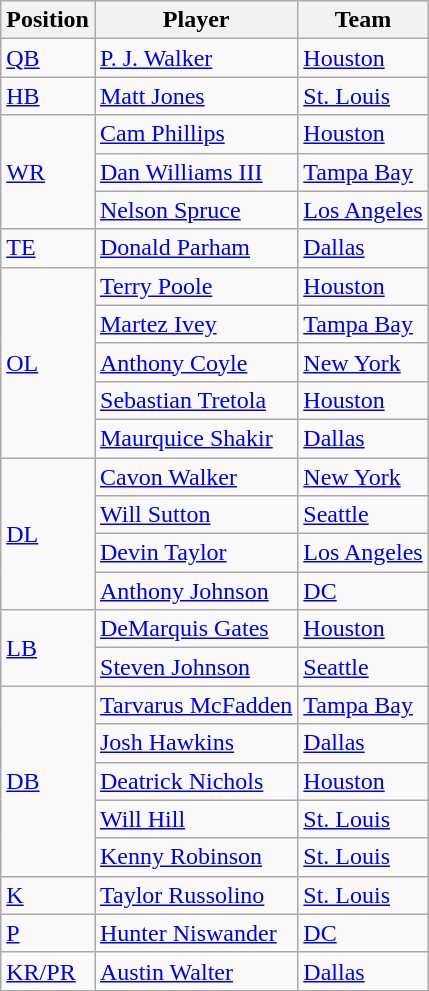<table class="wikitable">
<tr>
<th>Position</th>
<th>Player</th>
<th>Team</th>
</tr>
<tr>
<td><a href='#'>QB</a></td>
<td><a href='#'>P. J. Walker</a></td>
<td><a href='#'>Houston</a></td>
</tr>
<tr>
<td><a href='#'>HB</a></td>
<td><a href='#'>Matt Jones</a></td>
<td><a href='#'>St. Louis</a></td>
</tr>
<tr>
<td rowspan="3"><a href='#'>WR</a></td>
<td><a href='#'>Cam Phillips</a></td>
<td><a href='#'>Houston</a></td>
</tr>
<tr>
<td><a href='#'>Dan Williams III</a></td>
<td><a href='#'>Tampa Bay</a></td>
</tr>
<tr>
<td><a href='#'>Nelson Spruce</a></td>
<td><a href='#'>Los Angeles</a></td>
</tr>
<tr>
<td><a href='#'>TE</a></td>
<td><a href='#'>Donald Parham</a></td>
<td><a href='#'>Dallas</a></td>
</tr>
<tr>
<td rowspan="5"><a href='#'>OL</a></td>
<td><a href='#'>Terry Poole</a></td>
<td><a href='#'>Houston</a></td>
</tr>
<tr>
<td><a href='#'>Martez Ivey</a></td>
<td><a href='#'>Tampa Bay</a></td>
</tr>
<tr>
<td><a href='#'>Anthony Coyle</a></td>
<td><a href='#'>New York</a></td>
</tr>
<tr>
<td><a href='#'>Sebastian Tretola</a></td>
<td><a href='#'>Houston</a></td>
</tr>
<tr>
<td><a href='#'>Maurquice Shakir</a></td>
<td><a href='#'>Dallas</a></td>
</tr>
<tr>
<td rowspan="4"><a href='#'>DL</a></td>
<td><a href='#'>Cavon Walker</a></td>
<td><a href='#'>New York</a></td>
</tr>
<tr>
<td><a href='#'>Will Sutton</a></td>
<td><a href='#'>Seattle</a></td>
</tr>
<tr>
<td><a href='#'>Devin Taylor</a></td>
<td><a href='#'>Los Angeles</a></td>
</tr>
<tr>
<td><a href='#'>Anthony Johnson</a></td>
<td><a href='#'>DC</a></td>
</tr>
<tr>
<td rowspan="2"><a href='#'>LB</a></td>
<td><a href='#'>DeMarquis Gates</a></td>
<td><a href='#'>Houston</a></td>
</tr>
<tr>
<td><a href='#'>Steven Johnson</a></td>
<td><a href='#'>Seattle</a></td>
</tr>
<tr>
<td rowspan="5"><a href='#'>DB</a></td>
<td><a href='#'>Tarvarus McFadden</a></td>
<td><a href='#'>Tampa Bay</a></td>
</tr>
<tr>
<td><a href='#'>Josh Hawkins</a></td>
<td><a href='#'>Dallas</a></td>
</tr>
<tr>
<td><a href='#'>Deatrick Nichols</a></td>
<td><a href='#'>Houston</a></td>
</tr>
<tr>
<td><a href='#'>Will Hill</a></td>
<td><a href='#'>St. Louis</a></td>
</tr>
<tr>
<td><a href='#'>Kenny Robinson</a></td>
<td><a href='#'>St. Louis</a></td>
</tr>
<tr>
<td><a href='#'>K</a></td>
<td><a href='#'>Taylor Russolino</a></td>
<td><a href='#'>St. Louis</a></td>
</tr>
<tr>
<td><a href='#'>P</a></td>
<td><a href='#'>Hunter Niswander</a></td>
<td><a href='#'>DC</a></td>
</tr>
<tr>
<td><a href='#'>KR/PR</a></td>
<td><a href='#'>Austin Walter</a></td>
<td><a href='#'>Dallas</a></td>
</tr>
</table>
